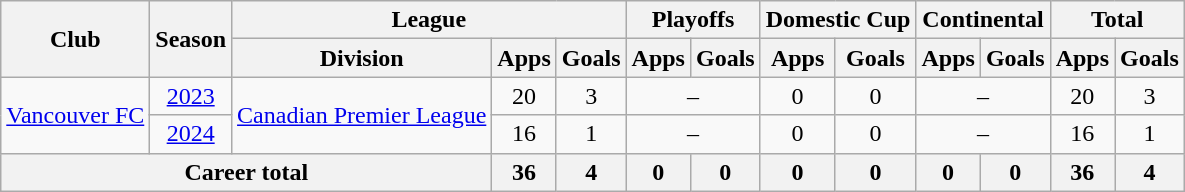<table class="wikitable" style="text-align: center">
<tr>
<th rowspan="2">Club</th>
<th rowspan="2">Season</th>
<th colspan="3">League</th>
<th colspan="2">Playoffs</th>
<th colspan="2">Domestic Cup</th>
<th colspan="2">Continental</th>
<th colspan="2">Total</th>
</tr>
<tr>
<th>Division</th>
<th>Apps</th>
<th>Goals</th>
<th>Apps</th>
<th>Goals</th>
<th>Apps</th>
<th>Goals</th>
<th>Apps</th>
<th>Goals</th>
<th>Apps</th>
<th>Goals</th>
</tr>
<tr>
<td rowspan="2"><a href='#'>Vancouver FC</a></td>
<td><a href='#'>2023</a></td>
<td rowspan="2"><a href='#'>Canadian Premier League</a></td>
<td>20</td>
<td>3</td>
<td colspan="2">–</td>
<td>0</td>
<td>0</td>
<td colspan="2">–</td>
<td>20</td>
<td>3</td>
</tr>
<tr>
<td><a href='#'>2024</a></td>
<td>16</td>
<td>1</td>
<td colspan="2">–</td>
<td>0</td>
<td>0</td>
<td colspan="2">–</td>
<td>16</td>
<td>1</td>
</tr>
<tr>
<th colspan="3"><strong>Career total</strong></th>
<th>36</th>
<th>4</th>
<th>0</th>
<th>0</th>
<th>0</th>
<th>0</th>
<th>0</th>
<th>0</th>
<th>36</th>
<th>4</th>
</tr>
</table>
